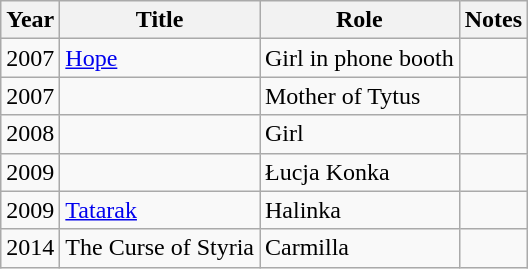<table class="wikitable">
<tr>
<th>Year</th>
<th>Title</th>
<th>Role</th>
<th>Notes</th>
</tr>
<tr>
<td>2007</td>
<td><a href='#'>Hope</a></td>
<td>Girl in phone booth</td>
<td></td>
</tr>
<tr>
<td>2007</td>
<td></td>
<td>Mother of Tytus</td>
<td></td>
</tr>
<tr>
<td>2008</td>
<td></td>
<td>Girl</td>
<td></td>
</tr>
<tr>
<td>2009</td>
<td></td>
<td>Łucja Konka</td>
<td></td>
</tr>
<tr>
<td>2009</td>
<td><a href='#'>Tatarak</a></td>
<td>Halinka</td>
<td></td>
</tr>
<tr>
<td>2014</td>
<td>The Curse of Styria</td>
<td>Carmilla</td>
<td></td>
</tr>
</table>
